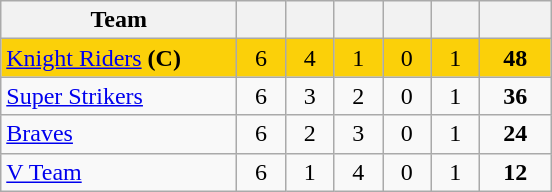<table class="wikitable" style="text-align:center">
<tr>
<th width="150">Team</th>
<th width="25"></th>
<th width="25"></th>
<th width="25"></th>
<th width="25"></th>
<th width="25"></th>
<th width="40"></th>
</tr>
<tr style="background:#fbd009">
<td style="text-align:left"><a href='#'>Knight Riders</a> <strong>(C)</strong></td>
<td>6</td>
<td>4</td>
<td>1</td>
<td>0</td>
<td>1</td>
<td><strong>48</strong></td>
</tr>
<tr>
<td style="text-align:left"><a href='#'>Super Strikers</a></td>
<td>6</td>
<td>3</td>
<td>2</td>
<td>0</td>
<td>1</td>
<td><strong>36</strong></td>
</tr>
<tr>
<td style="text-align:left"><a href='#'>Braves</a></td>
<td>6</td>
<td>2</td>
<td>3</td>
<td>0</td>
<td>1</td>
<td><strong>24</strong></td>
</tr>
<tr>
<td style="text-align:left"><a href='#'>V Team</a></td>
<td>6</td>
<td>1</td>
<td>4</td>
<td>0</td>
<td>1</td>
<td><strong>12</strong></td>
</tr>
</table>
